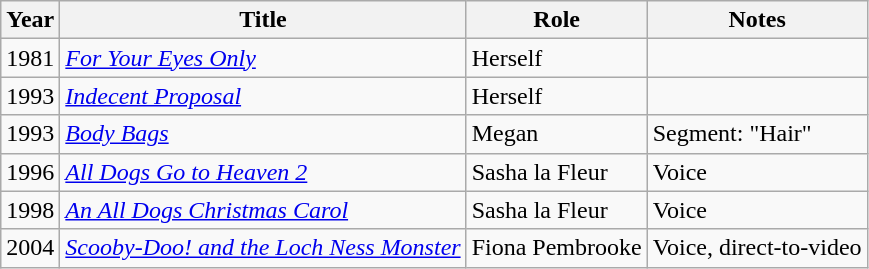<table class="wikitable sortable">
<tr>
<th>Year</th>
<th>Title</th>
<th>Role</th>
<th>Notes</th>
</tr>
<tr>
<td>1981</td>
<td><em><a href='#'>For Your Eyes Only</a></em></td>
<td>Herself</td>
<td></td>
</tr>
<tr>
<td>1993</td>
<td><em><a href='#'>Indecent Proposal</a></em></td>
<td>Herself</td>
<td></td>
</tr>
<tr>
<td>1993</td>
<td><em><a href='#'>Body Bags</a></em></td>
<td>Megan</td>
<td>Segment: "Hair"</td>
</tr>
<tr>
<td>1996</td>
<td><em><a href='#'>All Dogs Go to Heaven 2</a></em></td>
<td>Sasha la Fleur</td>
<td>Voice</td>
</tr>
<tr>
<td>1998</td>
<td><em><a href='#'>An All Dogs Christmas Carol</a></em></td>
<td>Sasha la Fleur</td>
<td>Voice</td>
</tr>
<tr>
<td>2004</td>
<td><em><a href='#'>Scooby-Doo! and the Loch Ness Monster</a></em></td>
<td>Fiona Pembrooke</td>
<td>Voice, direct-to-video</td>
</tr>
</table>
